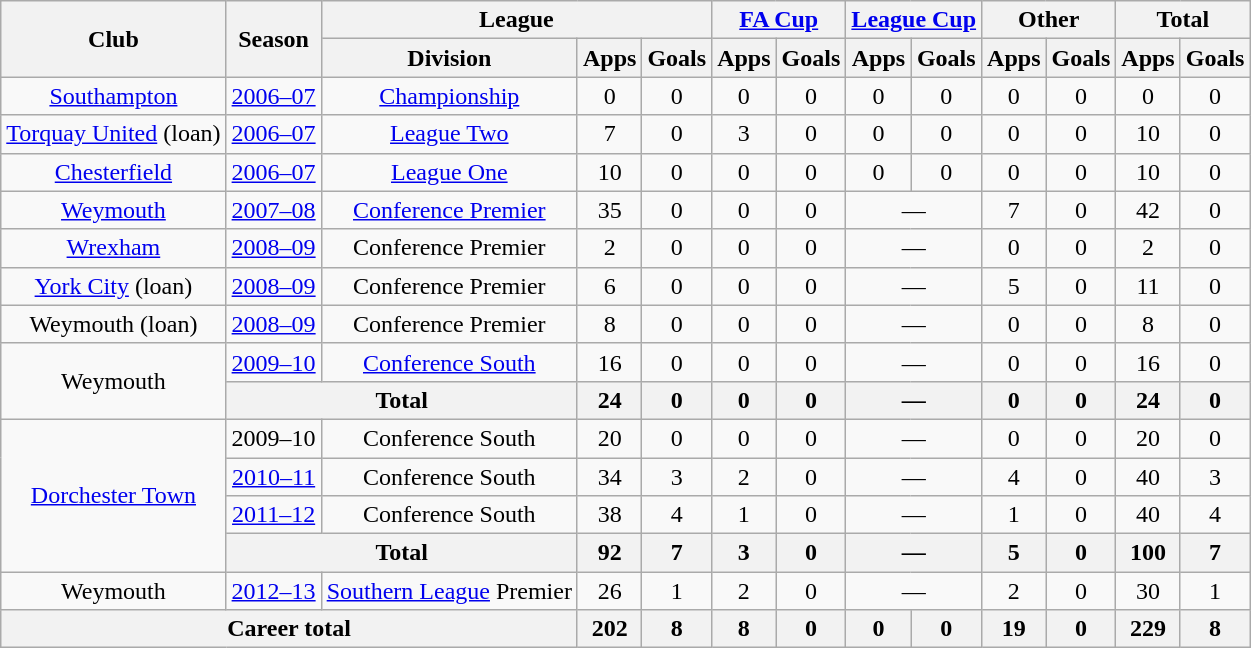<table class="wikitable" style="text-align: center;">
<tr>
<th rowspan="2">Club</th>
<th rowspan="2">Season</th>
<th colspan="3">League</th>
<th colspan="2"><a href='#'>FA Cup</a></th>
<th colspan="2"><a href='#'>League Cup</a></th>
<th colspan="2">Other</th>
<th colspan="2">Total</th>
</tr>
<tr>
<th>Division</th>
<th>Apps</th>
<th>Goals</th>
<th>Apps</th>
<th>Goals</th>
<th>Apps</th>
<th>Goals</th>
<th>Apps</th>
<th>Goals</th>
<th>Apps</th>
<th>Goals</th>
</tr>
<tr>
<td><a href='#'>Southampton</a></td>
<td><a href='#'>2006–07</a></td>
<td><a href='#'>Championship</a></td>
<td>0</td>
<td>0</td>
<td>0</td>
<td>0</td>
<td>0</td>
<td>0</td>
<td>0</td>
<td>0</td>
<td>0</td>
<td>0</td>
</tr>
<tr>
<td><a href='#'>Torquay United</a> (loan)</td>
<td><a href='#'>2006–07</a></td>
<td><a href='#'>League Two</a></td>
<td>7</td>
<td>0</td>
<td>3</td>
<td>0</td>
<td>0</td>
<td>0</td>
<td>0</td>
<td>0</td>
<td>10</td>
<td>0</td>
</tr>
<tr>
<td><a href='#'>Chesterfield</a></td>
<td><a href='#'>2006–07</a></td>
<td><a href='#'>League One</a></td>
<td>10</td>
<td>0</td>
<td>0</td>
<td>0</td>
<td>0</td>
<td>0</td>
<td>0</td>
<td>0</td>
<td>10</td>
<td>0</td>
</tr>
<tr>
<td><a href='#'>Weymouth</a></td>
<td><a href='#'>2007–08</a></td>
<td><a href='#'>Conference Premier</a></td>
<td>35</td>
<td>0</td>
<td>0</td>
<td>0</td>
<td colspan="2">—</td>
<td>7</td>
<td>0</td>
<td>42</td>
<td>0</td>
</tr>
<tr>
<td><a href='#'>Wrexham</a></td>
<td><a href='#'>2008–09</a></td>
<td>Conference Premier</td>
<td>2</td>
<td>0</td>
<td>0</td>
<td>0</td>
<td colspan="2">—</td>
<td>0</td>
<td>0</td>
<td>2</td>
<td>0</td>
</tr>
<tr>
<td><a href='#'>York City</a> (loan)</td>
<td><a href='#'>2008–09</a></td>
<td>Conference Premier</td>
<td>6</td>
<td>0</td>
<td>0</td>
<td>0</td>
<td colspan="2">—</td>
<td>5</td>
<td>0</td>
<td>11</td>
<td>0</td>
</tr>
<tr>
<td>Weymouth (loan)</td>
<td><a href='#'>2008–09</a></td>
<td>Conference Premier</td>
<td>8</td>
<td>0</td>
<td>0</td>
<td>0</td>
<td colspan="2">—</td>
<td>0</td>
<td>0</td>
<td>8</td>
<td>0</td>
</tr>
<tr>
<td rowspan="2">Weymouth</td>
<td><a href='#'>2009–10</a></td>
<td><a href='#'>Conference South</a></td>
<td>16</td>
<td>0</td>
<td>0</td>
<td>0</td>
<td colspan="2">—</td>
<td>0</td>
<td>0</td>
<td>16</td>
<td>0</td>
</tr>
<tr>
<th colspan="2">Total</th>
<th>24</th>
<th>0</th>
<th>0</th>
<th>0</th>
<th colspan="2">—</th>
<th>0</th>
<th>0</th>
<th>24</th>
<th>0</th>
</tr>
<tr>
<td rowspan="4"><a href='#'>Dorchester Town</a></td>
<td>2009–10</td>
<td>Conference South</td>
<td>20</td>
<td>0</td>
<td>0</td>
<td>0</td>
<td colspan="2">—</td>
<td>0</td>
<td>0</td>
<td>20</td>
<td>0</td>
</tr>
<tr>
<td><a href='#'>2010–11</a></td>
<td>Conference South</td>
<td>34</td>
<td>3</td>
<td>2</td>
<td>0</td>
<td colspan="2">—</td>
<td>4</td>
<td>0</td>
<td>40</td>
<td>3</td>
</tr>
<tr>
<td><a href='#'>2011–12</a></td>
<td>Conference South</td>
<td>38</td>
<td>4</td>
<td>1</td>
<td>0</td>
<td colspan="2">—</td>
<td>1</td>
<td>0</td>
<td>40</td>
<td>4</td>
</tr>
<tr>
<th colspan="2">Total</th>
<th>92</th>
<th>7</th>
<th>3</th>
<th>0</th>
<th colspan="2">—</th>
<th>5</th>
<th>0</th>
<th>100</th>
<th>7</th>
</tr>
<tr>
<td>Weymouth</td>
<td><a href='#'>2012–13</a></td>
<td><a href='#'>Southern League</a> Premier</td>
<td>26</td>
<td>1</td>
<td>2</td>
<td>0</td>
<td colspan="2">—</td>
<td>2</td>
<td>0</td>
<td>30</td>
<td>1</td>
</tr>
<tr>
<th colspan="3">Career total</th>
<th>202</th>
<th>8</th>
<th>8</th>
<th>0</th>
<th>0</th>
<th>0</th>
<th>19</th>
<th>0</th>
<th>229</th>
<th>8</th>
</tr>
</table>
